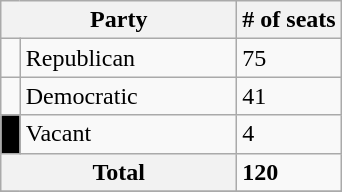<table class="wikitable sortable">
<tr>
<th colspan="2" style="width:150px;">Party</th>
<th># of seats</th>
</tr>
<tr>
<td></td>
<td>Republican</td>
<td>75</td>
</tr>
<tr>
<td></td>
<td>Democratic</td>
<td>41</td>
</tr>
<tr>
<td bgcolor=black></td>
<td>Vacant</td>
<td>4</td>
</tr>
<tr>
<th colspan=2>Total</th>
<td><strong>120</strong></td>
</tr>
<tr>
</tr>
</table>
